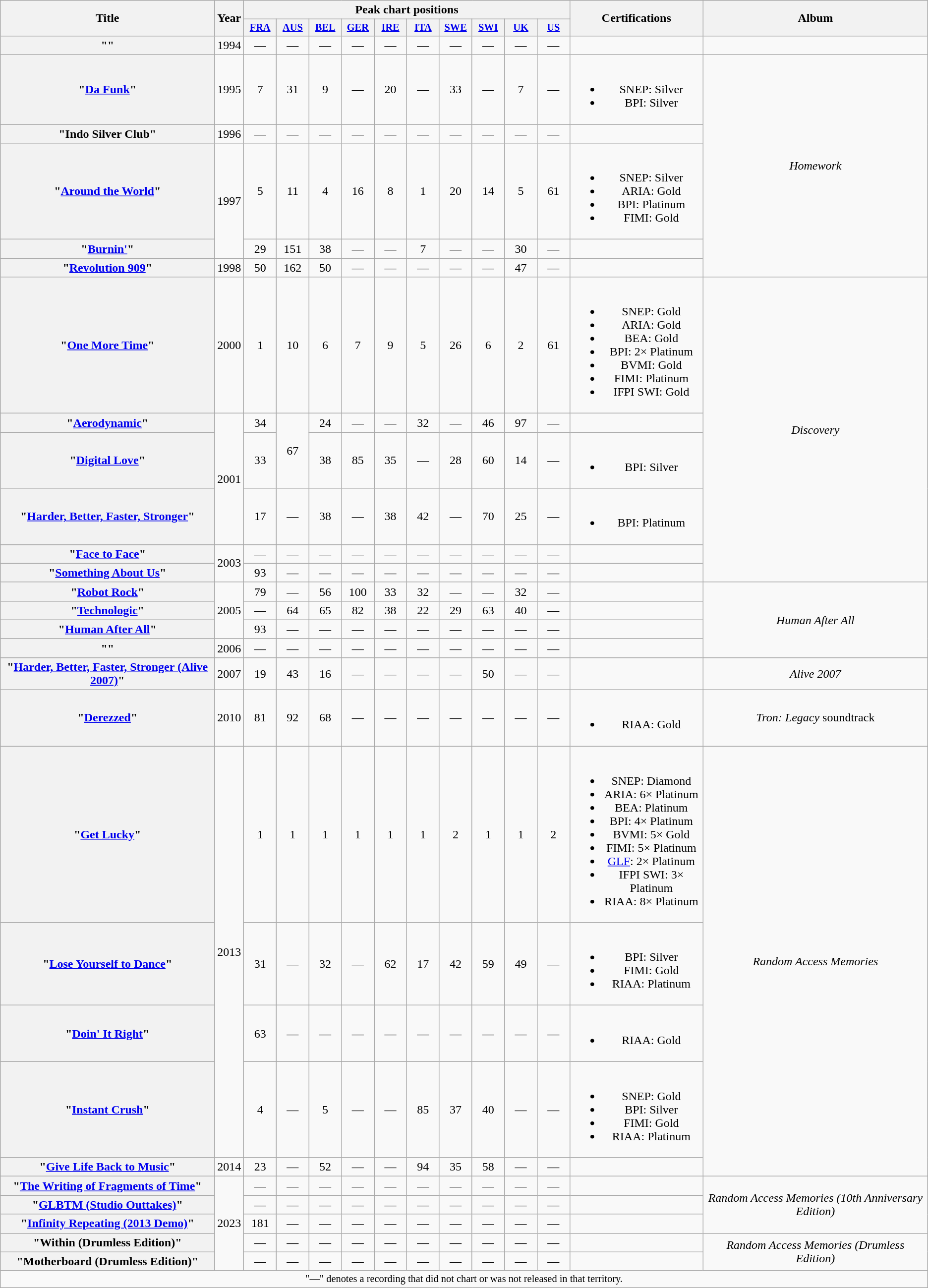<table class="wikitable plainrowheaders" style="text-align:center;" border="1">
<tr>
<th scope="col" rowspan="2">Title</th>
<th scope="col" rowspan="2">Year</th>
<th scope="col" colspan="10">Peak chart positions</th>
<th scope="col" rowspan="2">Certifications</th>
<th scope="col" rowspan="2">Album</th>
</tr>
<tr>
<th scope="col" style="width:2.75em;font-size:85%;"><a href='#'>FRA</a><br></th>
<th scope="col" style="width:2.75em;font-size:85%;"><a href='#'>AUS</a><br></th>
<th scope="col" style="width:2.75em;font-size:85%;"><a href='#'>BEL</a><br></th>
<th scope="col" style="width:2.75em;font-size:85%;"><a href='#'>GER</a><br></th>
<th scope="col" style="width:2.75em;font-size:85%;"><a href='#'>IRE</a><br></th>
<th scope="col" style="width:2.75em;font-size:85%;"><a href='#'>ITA</a><br></th>
<th scope="col" style="width:2.75em;font-size:85%;"><a href='#'>SWE</a><br></th>
<th scope="col" style="width:2.75em;font-size:85%;"><a href='#'>SWI</a><br></th>
<th scope="col" style="width:2.75em;font-size:85%;"><a href='#'>UK</a><br></th>
<th scope="col" style="width:2.75em;font-size:85%;"><a href='#'>US</a><br></th>
</tr>
<tr>
<th scope="row">""</th>
<td>1994</td>
<td>—</td>
<td>—</td>
<td>—</td>
<td>—</td>
<td>—</td>
<td>—</td>
<td>—</td>
<td>—</td>
<td>—</td>
<td>—</td>
<td></td>
<td></td>
</tr>
<tr>
<th scope="row">"<a href='#'>Da Funk</a>"</th>
<td>1995</td>
<td>7</td>
<td>31</td>
<td>9</td>
<td>—</td>
<td>20</td>
<td>—</td>
<td>33</td>
<td>—</td>
<td>7</td>
<td>—</td>
<td><br><ul><li>SNEP: Silver</li><li>BPI: Silver</li></ul></td>
<td rowspan="5"><em>Homework</em></td>
</tr>
<tr>
<th scope="row">"Indo Silver Club"</th>
<td>1996</td>
<td>—</td>
<td>—</td>
<td>—</td>
<td>—</td>
<td>—</td>
<td>—</td>
<td>—</td>
<td>—</td>
<td>—</td>
<td>—</td>
<td></td>
</tr>
<tr>
<th scope="row">"<a href='#'>Around the World</a>"</th>
<td rowspan="2">1997</td>
<td>5</td>
<td>11</td>
<td>4</td>
<td>16</td>
<td>8</td>
<td>1</td>
<td>20</td>
<td>14</td>
<td>5</td>
<td>61</td>
<td><br><ul><li>SNEP: Silver</li><li>ARIA: Gold</li><li>BPI: Platinum</li><li>FIMI: Gold</li></ul></td>
</tr>
<tr>
<th scope="row">"<a href='#'>Burnin'</a>"</th>
<td>29</td>
<td>151</td>
<td>38</td>
<td>—</td>
<td>—</td>
<td>7</td>
<td>—</td>
<td>—</td>
<td>30</td>
<td>—</td>
<td></td>
</tr>
<tr>
<th scope="row">"<a href='#'>Revolution 909</a>"</th>
<td>1998</td>
<td>50</td>
<td>162</td>
<td>50</td>
<td>—</td>
<td>—</td>
<td>—</td>
<td>—</td>
<td>—</td>
<td>47</td>
<td>—</td>
<td></td>
</tr>
<tr>
<th scope="row">"<a href='#'>One More Time</a>"</th>
<td>2000</td>
<td>1</td>
<td>10</td>
<td>6</td>
<td>7</td>
<td>9</td>
<td>5</td>
<td>26</td>
<td>6</td>
<td>2</td>
<td>61</td>
<td><br><ul><li>SNEP: Gold</li><li>ARIA: Gold</li><li>BEA: Gold</li><li>BPI: 2× Platinum</li><li>BVMI: Gold</li><li>FIMI: Platinum</li><li>IFPI SWI: Gold</li></ul></td>
<td rowspan="6"><em>Discovery</em></td>
</tr>
<tr>
<th scope="row">"<a href='#'>Aerodynamic</a>"</th>
<td rowspan="3">2001</td>
<td>34</td>
<td rowspan="2">67</td>
<td>24</td>
<td>—</td>
<td>—</td>
<td>32</td>
<td>—</td>
<td>46</td>
<td>97</td>
<td>—</td>
<td></td>
</tr>
<tr>
<th scope="row">"<a href='#'>Digital Love</a>"</th>
<td>33</td>
<td>38</td>
<td>85</td>
<td>35</td>
<td>—</td>
<td>28</td>
<td>60</td>
<td>14</td>
<td>—</td>
<td><br><ul><li>BPI: Silver</li></ul></td>
</tr>
<tr>
<th scope="row">"<a href='#'>Harder, Better, Faster, Stronger</a>"</th>
<td>17</td>
<td>—</td>
<td>38</td>
<td>—</td>
<td>38</td>
<td>42</td>
<td>—</td>
<td>70</td>
<td>25</td>
<td>—</td>
<td><br><ul><li>BPI: Platinum</li></ul></td>
</tr>
<tr>
<th scope="row">"<a href='#'>Face to Face</a>"</th>
<td rowspan="2">2003</td>
<td>—</td>
<td>—</td>
<td>—</td>
<td>—</td>
<td>—</td>
<td>—</td>
<td>—</td>
<td>—</td>
<td>—</td>
<td>—</td>
<td></td>
</tr>
<tr>
<th scope="row">"<a href='#'>Something About Us</a>"</th>
<td>93</td>
<td>—</td>
<td>—</td>
<td>—</td>
<td>—</td>
<td>—</td>
<td>—</td>
<td>—</td>
<td>—</td>
<td>—</td>
<td></td>
</tr>
<tr>
<th scope="row">"<a href='#'>Robot Rock</a>"</th>
<td rowspan="3">2005</td>
<td>79</td>
<td>—</td>
<td>56</td>
<td>100</td>
<td>33</td>
<td>32</td>
<td>—</td>
<td>—</td>
<td>32</td>
<td>—</td>
<td></td>
<td rowspan="4"><em>Human After All</em></td>
</tr>
<tr>
<th scope="row">"<a href='#'>Technologic</a>"</th>
<td>—</td>
<td>64</td>
<td>65</td>
<td>82</td>
<td>38</td>
<td>22</td>
<td>29</td>
<td>63</td>
<td>40</td>
<td>—</td>
<td></td>
</tr>
<tr>
<th scope="row">"<a href='#'>Human After All</a>"</th>
<td>93</td>
<td>—</td>
<td>—</td>
<td>—</td>
<td>—</td>
<td>—</td>
<td>—</td>
<td>—</td>
<td>—</td>
<td>—</td>
<td></td>
</tr>
<tr>
<th scope="row">""</th>
<td>2006</td>
<td>—</td>
<td>—</td>
<td>—</td>
<td>—</td>
<td>—</td>
<td>—</td>
<td>—</td>
<td>—</td>
<td>—</td>
<td>—</td>
<td></td>
</tr>
<tr>
<th scope="row">"<a href='#'>Harder, Better, Faster, Stronger (Alive 2007)</a>"</th>
<td>2007</td>
<td>19</td>
<td>43</td>
<td>16</td>
<td>—</td>
<td>—</td>
<td>—</td>
<td>—</td>
<td>50</td>
<td>—</td>
<td>—</td>
<td></td>
<td><em>Alive 2007</em></td>
</tr>
<tr>
<th scope="row">"<a href='#'>Derezzed</a>"</th>
<td>2010</td>
<td>81</td>
<td>92</td>
<td>68</td>
<td>—</td>
<td>—</td>
<td>—</td>
<td>—</td>
<td>—</td>
<td>—</td>
<td>—</td>
<td><br><ul><li>RIAA: Gold</li></ul></td>
<td><em>Tron: Legacy</em> soundtrack</td>
</tr>
<tr>
<th scope="row">"<a href='#'>Get Lucky</a>"<br></th>
<td rowspan="4">2013</td>
<td>1</td>
<td>1</td>
<td>1</td>
<td>1</td>
<td>1</td>
<td>1</td>
<td>2</td>
<td>1</td>
<td>1</td>
<td>2</td>
<td><br><ul><li>SNEP: Diamond</li><li>ARIA: 6× Platinum</li><li>BEA: Platinum</li><li>BPI: 4× Platinum</li><li>BVMI: 5× Gold</li><li>FIMI: 5× Platinum</li><li><a href='#'>GLF</a>: 2× Platinum</li><li>IFPI SWI: 3× Platinum</li><li>RIAA: 8× Platinum</li></ul></td>
<td rowspan="5"><em>Random Access Memories</em></td>
</tr>
<tr>
<th scope="row">"<a href='#'>Lose Yourself to Dance</a>"<br></th>
<td>31</td>
<td>—</td>
<td>32</td>
<td>—</td>
<td>62</td>
<td>17</td>
<td>42</td>
<td>59</td>
<td>49</td>
<td>—</td>
<td><br><ul><li>BPI: Silver</li><li>FIMI: Gold</li><li>RIAA: Platinum</li></ul></td>
</tr>
<tr>
<th scope="row">"<a href='#'>Doin' It Right</a>"<br></th>
<td>63</td>
<td>—</td>
<td>—</td>
<td>—</td>
<td>—</td>
<td>—</td>
<td>—</td>
<td>—</td>
<td>—</td>
<td>—</td>
<td><br><ul><li>RIAA: Gold</li></ul></td>
</tr>
<tr>
<th scope="row">"<a href='#'>Instant Crush</a>"<br></th>
<td>4</td>
<td>—</td>
<td>5</td>
<td>—</td>
<td>—</td>
<td>85</td>
<td>37</td>
<td>40</td>
<td>—</td>
<td>—</td>
<td><br><ul><li>SNEP: Gold</li><li>BPI: Silver</li><li>FIMI: Gold</li><li>RIAA: Platinum</li></ul></td>
</tr>
<tr>
<th scope="row">"<a href='#'>Give Life Back to Music</a>"</th>
<td>2014</td>
<td>23</td>
<td>—</td>
<td>52</td>
<td>—</td>
<td>—</td>
<td>94</td>
<td>35</td>
<td>58</td>
<td>—</td>
<td>—</td>
</tr>
<tr>
<th scope="row">"<a href='#'>The Writing of Fragments of Time</a>"<br></th>
<td rowspan="5">2023</td>
<td>—</td>
<td>—</td>
<td>—</td>
<td>—</td>
<td>—</td>
<td>—</td>
<td>—</td>
<td>—</td>
<td>—</td>
<td>—</td>
<td></td>
<td rowspan="3"><em>Random Access Memories (10th Anniversary Edition)</em></td>
</tr>
<tr>
<th scope="row">"<a href='#'>GLBTM (Studio Outtakes)</a>"</th>
<td>—</td>
<td>—</td>
<td>—</td>
<td>—</td>
<td>—</td>
<td>—</td>
<td>—</td>
<td>—</td>
<td>—</td>
<td>—</td>
</tr>
<tr>
<th scope="row">"<a href='#'>Infinity Repeating (2013 Demo)</a>"<br></th>
<td>181</td>
<td>—</td>
<td>—</td>
<td>—</td>
<td>—</td>
<td>—</td>
<td>—</td>
<td>—</td>
<td>—</td>
<td>—</td>
<td></td>
</tr>
<tr>
<th scope="row">"Within (Drumless Edition)"</th>
<td>—</td>
<td>—</td>
<td>—</td>
<td>—</td>
<td>—</td>
<td>—</td>
<td>—</td>
<td>—</td>
<td>—</td>
<td>—</td>
<td></td>
<td rowspan="2"><em>Random Access Memories (Drumless Edition)</em></td>
</tr>
<tr>
<th scope="row">"Motherboard (Drumless Edition)"</th>
<td>—</td>
<td>—</td>
<td>—</td>
<td>—</td>
<td>—</td>
<td>—</td>
<td>—</td>
<td>—</td>
<td>—</td>
<td>—</td>
<td></td>
</tr>
<tr>
<td colspan="14" style="font-size:85%">"—" denotes a recording that did not chart or was not released in that territory.</td>
</tr>
</table>
